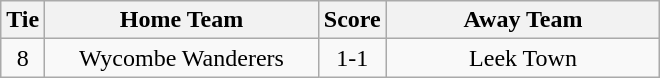<table class="wikitable" style="text-align:center;">
<tr>
<th width=20>Tie</th>
<th width=175>Home Team</th>
<th width=20>Score</th>
<th width=175>Away Team</th>
</tr>
<tr>
<td>8</td>
<td>Wycombe Wanderers</td>
<td>1-1</td>
<td>Leek Town</td>
</tr>
</table>
